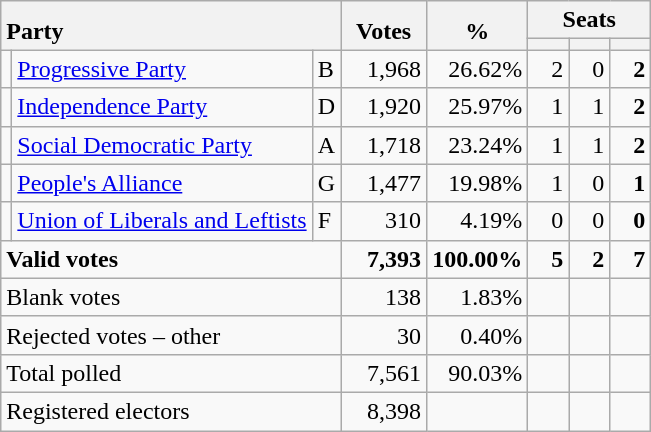<table class="wikitable" border="1" style="text-align:right;">
<tr>
<th style="text-align:left;" valign=bottom rowspan=2 colspan=3>Party</th>
<th align=center valign=bottom rowspan=2 width="50">Votes</th>
<th align=center valign=bottom rowspan=2 width="50">%</th>
<th colspan=3>Seats</th>
</tr>
<tr>
<th align=center valign=bottom width="20"><small></small></th>
<th align=center valign=bottom width="20"><small><a href='#'></a></small></th>
<th align=center valign=bottom width="20"><small></small></th>
</tr>
<tr>
<td></td>
<td align=left><a href='#'>Progressive Party</a></td>
<td align=left>B</td>
<td>1,968</td>
<td>26.62%</td>
<td>2</td>
<td>0</td>
<td><strong>2</strong></td>
</tr>
<tr>
<td></td>
<td align=left><a href='#'>Independence Party</a></td>
<td align=left>D</td>
<td>1,920</td>
<td>25.97%</td>
<td>1</td>
<td>1</td>
<td><strong>2</strong></td>
</tr>
<tr>
<td></td>
<td align=left><a href='#'>Social Democratic Party</a></td>
<td align=left>A</td>
<td>1,718</td>
<td>23.24%</td>
<td>1</td>
<td>1</td>
<td><strong>2</strong></td>
</tr>
<tr>
<td></td>
<td align=left><a href='#'>People's Alliance</a></td>
<td align=left>G</td>
<td>1,477</td>
<td>19.98%</td>
<td>1</td>
<td>0</td>
<td><strong>1</strong></td>
</tr>
<tr>
<td></td>
<td align=left><a href='#'>Union of Liberals and Leftists</a></td>
<td align=left>F</td>
<td>310</td>
<td>4.19%</td>
<td>0</td>
<td>0</td>
<td><strong>0</strong></td>
</tr>
<tr style="font-weight:bold">
<td align=left colspan=3>Valid votes</td>
<td>7,393</td>
<td>100.00%</td>
<td>5</td>
<td>2</td>
<td>7</td>
</tr>
<tr>
<td align=left colspan=3>Blank votes</td>
<td>138</td>
<td>1.83%</td>
<td></td>
<td></td>
<td></td>
</tr>
<tr>
<td align=left colspan=3>Rejected votes – other</td>
<td>30</td>
<td>0.40%</td>
<td></td>
<td></td>
<td></td>
</tr>
<tr>
<td align=left colspan=3>Total polled</td>
<td>7,561</td>
<td>90.03%</td>
<td></td>
<td></td>
<td></td>
</tr>
<tr>
<td align=left colspan=3>Registered electors</td>
<td>8,398</td>
<td></td>
<td></td>
<td></td>
<td></td>
</tr>
</table>
